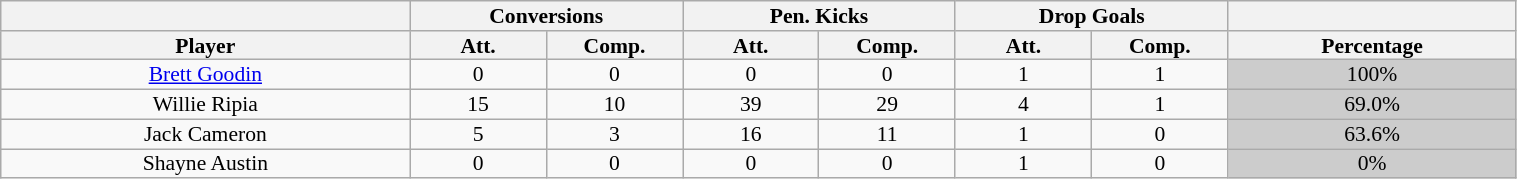<table class="wikitable" style="text-align:center; line-height: 90%; font-size:90%;" width=80%>
<tr>
<th></th>
<th colspan=2>Conversions</th>
<th colspan=2>Pen. Kicks</th>
<th colspan=2>Drop Goals</th>
<th></th>
</tr>
<tr>
<th width=27%>Player</th>
<th width=9%>Att.</th>
<th width=9%>Comp.</th>
<th width=9%>Att.</th>
<th width=9%>Comp.</th>
<th width=9%>Att.</th>
<th width=9%>Comp.</th>
<th width=19%>Percentage</th>
</tr>
<tr>
<td><a href='#'>Brett Goodin</a></td>
<td>0</td>
<td>0</td>
<td>0</td>
<td>0</td>
<td>1</td>
<td>1</td>
<td bgcolor=#cccccc>100%</td>
</tr>
<tr>
<td>Willie Ripia</td>
<td>15</td>
<td>10</td>
<td>39</td>
<td>29</td>
<td>4</td>
<td>1</td>
<td bgcolor=#cccccc>69.0%</td>
</tr>
<tr>
<td>Jack Cameron</td>
<td>5</td>
<td>3</td>
<td>16</td>
<td>11</td>
<td>1</td>
<td>0</td>
<td bgcolor=#cccccc>63.6%</td>
</tr>
<tr>
<td>Shayne Austin</td>
<td>0</td>
<td>0</td>
<td>0</td>
<td>0</td>
<td>1</td>
<td>0</td>
<td bgcolor=#cccccc>0%</td>
</tr>
</table>
